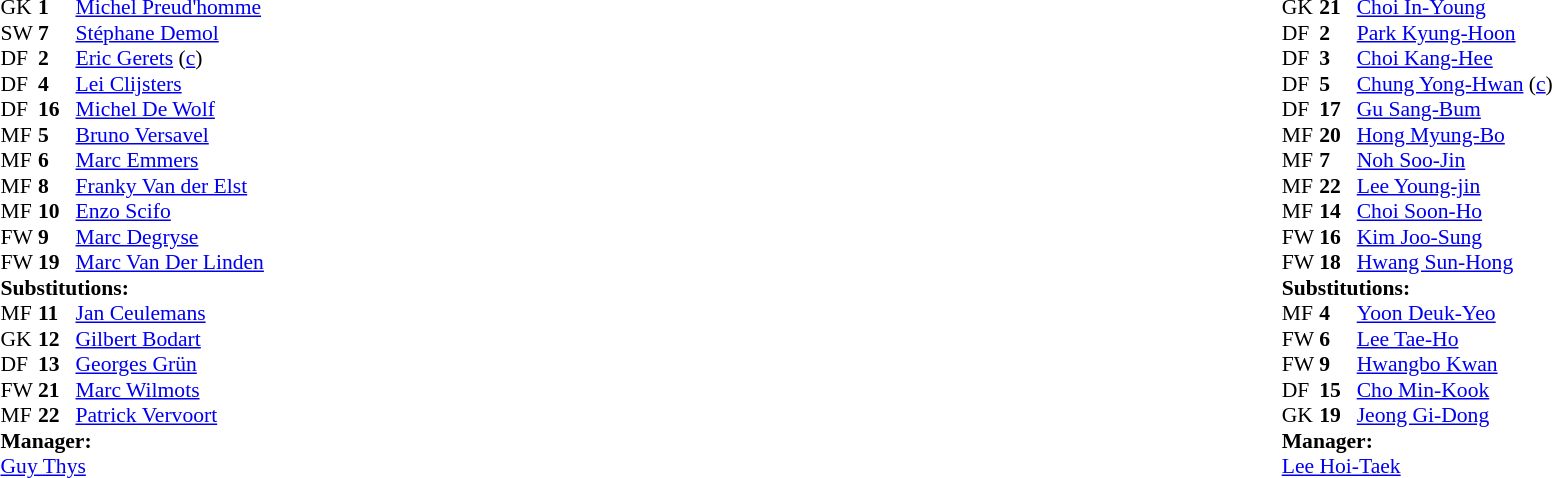<table width="100%">
<tr>
<td valign="top" width="50%"><br><table style="font-size: 90%" cellspacing="0" cellpadding="0">
<tr>
<th width="25"></th>
<th width="25"></th>
</tr>
<tr>
<td>GK</td>
<td><strong>1</strong></td>
<td><a href='#'>Michel Preud'homme</a></td>
</tr>
<tr>
<td>SW</td>
<td><strong>7</strong></td>
<td><a href='#'>Stéphane Demol</a></td>
</tr>
<tr>
<td>DF</td>
<td><strong>2</strong></td>
<td><a href='#'>Eric Gerets</a> (<a href='#'>c</a>)</td>
</tr>
<tr>
<td>DF</td>
<td><strong>4</strong></td>
<td><a href='#'>Lei Clijsters</a></td>
</tr>
<tr>
<td>DF</td>
<td><strong>16</strong></td>
<td><a href='#'>Michel De Wolf</a></td>
</tr>
<tr>
<td>MF</td>
<td><strong>5</strong></td>
<td><a href='#'>Bruno Versavel</a></td>
</tr>
<tr>
<td>MF</td>
<td><strong>6</strong></td>
<td><a href='#'>Marc Emmers</a></td>
</tr>
<tr>
<td>MF</td>
<td><strong>8</strong></td>
<td><a href='#'>Franky Van der Elst</a></td>
</tr>
<tr>
<td>MF</td>
<td><strong>10</strong></td>
<td><a href='#'>Enzo Scifo</a></td>
</tr>
<tr>
<td>FW</td>
<td><strong>9</strong></td>
<td><a href='#'>Marc Degryse</a></td>
</tr>
<tr>
<td>FW</td>
<td><strong>19</strong></td>
<td><a href='#'>Marc Van Der Linden</a></td>
<td></td>
<td></td>
</tr>
<tr>
<td colspan=3><strong>Substitutions:</strong></td>
</tr>
<tr>
<td>MF</td>
<td><strong>11</strong></td>
<td><a href='#'>Jan Ceulemans</a></td>
<td></td>
<td></td>
</tr>
<tr>
<td>GK</td>
<td><strong>12</strong></td>
<td><a href='#'>Gilbert Bodart</a></td>
</tr>
<tr>
<td>DF</td>
<td><strong>13</strong></td>
<td><a href='#'>Georges Grün</a></td>
</tr>
<tr>
<td>FW</td>
<td><strong>21</strong></td>
<td><a href='#'>Marc Wilmots</a></td>
</tr>
<tr>
<td>MF</td>
<td><strong>22</strong></td>
<td><a href='#'>Patrick Vervoort</a></td>
</tr>
<tr>
<td colspan=3><strong>Manager:</strong></td>
</tr>
<tr>
<td colspan="4"><a href='#'>Guy Thys</a></td>
</tr>
</table>
</td>
<td valign="top" width="50%"><br><table style="font-size: 90%" cellspacing="0" cellpadding="0" align=center>
<tr>
<th width="25"></th>
<th width="25"></th>
</tr>
<tr>
<td>GK</td>
<td><strong>21</strong></td>
<td><a href='#'>Choi In-Young</a></td>
</tr>
<tr>
<td>DF</td>
<td><strong>2</strong></td>
<td><a href='#'>Park Kyung-Hoon</a></td>
</tr>
<tr>
<td>DF</td>
<td><strong>3</strong></td>
<td><a href='#'>Choi Kang-Hee</a></td>
</tr>
<tr>
<td>DF</td>
<td><strong>5</strong></td>
<td><a href='#'>Chung Yong-Hwan</a> (<a href='#'>c</a>)</td>
</tr>
<tr>
<td>DF</td>
<td><strong>17</strong></td>
<td><a href='#'>Gu Sang-Bum</a></td>
</tr>
<tr>
<td>MF</td>
<td><strong>20</strong></td>
<td><a href='#'>Hong Myung-Bo</a></td>
</tr>
<tr>
<td>MF</td>
<td><strong>7</strong></td>
<td><a href='#'>Noh Soo-Jin</a></td>
<td></td>
<td></td>
</tr>
<tr>
<td>MF</td>
<td><strong>22</strong></td>
<td><a href='#'>Lee Young-jin</a></td>
<td></td>
<td></td>
</tr>
<tr>
<td>MF</td>
<td><strong>14</strong></td>
<td><a href='#'>Choi Soon-Ho</a></td>
<td></td>
</tr>
<tr>
<td>FW</td>
<td><strong>16</strong></td>
<td><a href='#'>Kim Joo-Sung</a></td>
</tr>
<tr>
<td>FW</td>
<td><strong>18</strong></td>
<td><a href='#'>Hwang Sun-Hong</a></td>
</tr>
<tr>
<td colspan=3><strong>Substitutions:</strong></td>
</tr>
<tr>
<td>MF</td>
<td><strong>4</strong></td>
<td><a href='#'>Yoon Deuk-Yeo</a></td>
</tr>
<tr>
<td>FW</td>
<td><strong>6</strong></td>
<td><a href='#'>Lee Tae-Ho</a></td>
<td></td>
<td></td>
</tr>
<tr>
<td>FW</td>
<td><strong>9</strong></td>
<td><a href='#'>Hwangbo Kwan</a></td>
</tr>
<tr>
<td>DF</td>
<td><strong>15</strong></td>
<td><a href='#'>Cho Min-Kook</a></td>
<td></td>
<td></td>
</tr>
<tr>
<td>GK</td>
<td><strong>19</strong></td>
<td><a href='#'>Jeong Gi-Dong</a></td>
</tr>
<tr>
<td colspan=3><strong>Manager:</strong></td>
</tr>
<tr>
<td colspan="4"><a href='#'>Lee Hoi-Taek</a></td>
</tr>
</table>
</td>
</tr>
</table>
